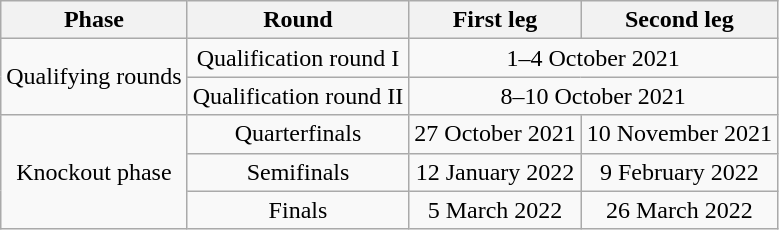<table class="wikitable" style="text-align:center">
<tr>
<th>Phase</th>
<th>Round</th>
<th>First leg</th>
<th>Second leg</th>
</tr>
<tr>
<td rowspan=2>Qualifying rounds</td>
<td>Qualification round I</td>
<td colspan=2>1–4 October 2021</td>
</tr>
<tr>
<td>Qualification round II</td>
<td colspan=2>8–10 October 2021</td>
</tr>
<tr>
<td rowspan=3>Knockout phase</td>
<td>Quarterfinals</td>
<td>27 October 2021</td>
<td>10 November 2021</td>
</tr>
<tr>
<td>Semifinals</td>
<td>12 January 2022</td>
<td>9 February 2022</td>
</tr>
<tr>
<td>Finals</td>
<td>5 March 2022</td>
<td>26 March 2022</td>
</tr>
</table>
